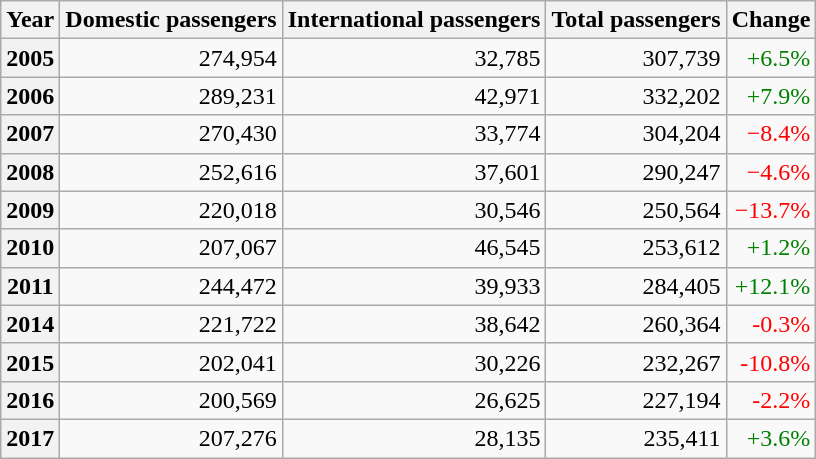<table class="wikitable" style="text-align: right">
<tr>
<th>Year</th>
<th>Domestic passengers</th>
<th>International passengers</th>
<th>Total passengers</th>
<th>Change</th>
</tr>
<tr>
<th>2005</th>
<td>274,954</td>
<td>32,785</td>
<td>307,739</td>
<td style="color:green">+6.5% </td>
</tr>
<tr>
<th>2006</th>
<td>289,231</td>
<td>42,971</td>
<td>332,202</td>
<td style="color:green">+7.9% </td>
</tr>
<tr>
<th>2007</th>
<td>270,430</td>
<td>33,774</td>
<td>304,204</td>
<td style="color:red">−8.4% </td>
</tr>
<tr>
<th>2008</th>
<td>252,616</td>
<td>37,601</td>
<td>290,247</td>
<td style="color:red">−4.6% </td>
</tr>
<tr>
<th>2009</th>
<td>220,018</td>
<td>30,546</td>
<td>250,564</td>
<td style="color:red">−13.7% </td>
</tr>
<tr>
<th>2010</th>
<td>207,067</td>
<td>46,545</td>
<td>253,612</td>
<td style="color:green">+1.2% </td>
</tr>
<tr>
<th>2011</th>
<td>244,472</td>
<td>39,933</td>
<td>284,405</td>
<td style="color:green">+12.1% </td>
</tr>
<tr>
<th>2014</th>
<td>221,722</td>
<td>38,642</td>
<td>260,364</td>
<td style="color:red">-0.3% </td>
</tr>
<tr>
<th>2015</th>
<td>202,041</td>
<td>30,226</td>
<td>232,267</td>
<td style="color:red">-10.8% </td>
</tr>
<tr>
<th>2016</th>
<td>200,569</td>
<td>26,625</td>
<td>227,194</td>
<td style="color:red">-2.2% </td>
</tr>
<tr>
<th>2017</th>
<td>207,276</td>
<td>28,135</td>
<td>235,411</td>
<td style="color:green">+3.6% </td>
</tr>
</table>
